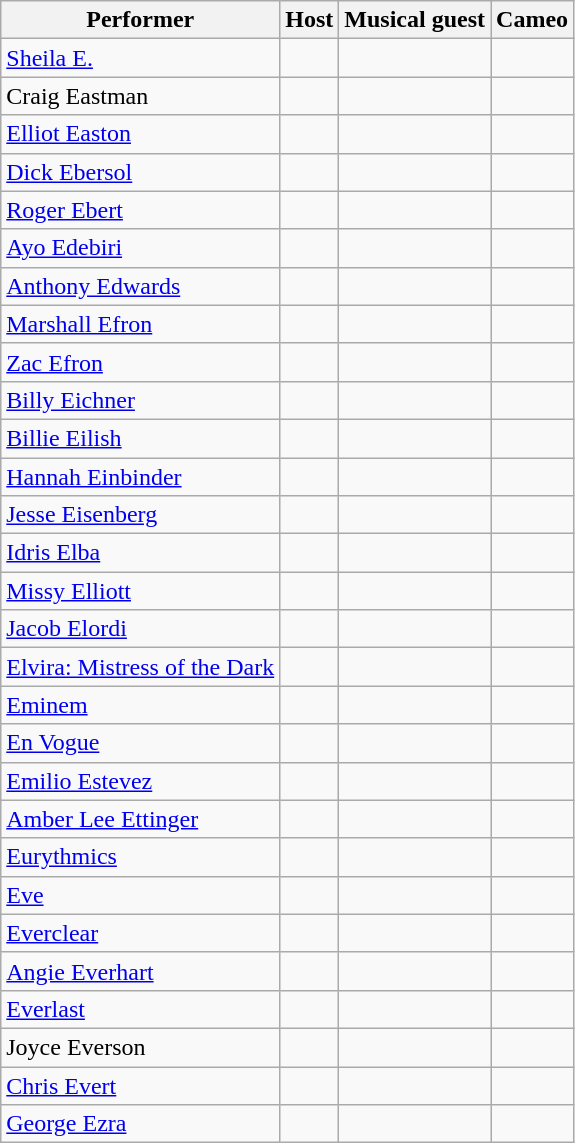<table class="wikitable sortable">
<tr>
<th>Performer</th>
<th>Host</th>
<th>Musical guest</th>
<th>Cameo</th>
</tr>
<tr>
<td><a href='#'>Sheila E.</a></td>
<td align="center"></td>
<td align="center"></td>
<td align="center"></td>
</tr>
<tr>
<td>Craig Eastman</td>
<td style="text-align:center;"></td>
<td style="text-align:center;"></td>
<td style="text-align:center;"></td>
</tr>
<tr>
<td><a href='#'>Elliot Easton</a></td>
<td style="text-align:center;"></td>
<td style="text-align:center;"></td>
<td style="text-align:center;"></td>
</tr>
<tr>
<td><a href='#'>Dick Ebersol</a></td>
<td align="center"></td>
<td align="center"></td>
<td align="center"></td>
</tr>
<tr>
<td><a href='#'>Roger Ebert</a></td>
<td style="text-align:center;"></td>
<td style="text-align:center;"></td>
<td style="text-align:center;"></td>
</tr>
<tr>
<td><a href='#'>Ayo Edebiri</a></td>
<td style="text-align:center;"></td>
<td style="text-align:center;"></td>
<td style="text-align:center;"></td>
</tr>
<tr>
<td><a href='#'>Anthony Edwards</a></td>
<td style="text-align:center;"></td>
<td style="text-align:center;"></td>
<td style="text-align:center;"></td>
</tr>
<tr>
<td><a href='#'>Marshall Efron</a></td>
<td style="text-align:center;"></td>
<td style="text-align:center;"></td>
<td style="text-align:center;"></td>
</tr>
<tr>
<td><a href='#'>Zac Efron</a></td>
<td style="text-align:center;"></td>
<td style="text-align:center;"></td>
<td style="text-align:center;"></td>
</tr>
<tr>
<td><a href='#'>Billy Eichner</a></td>
<td style="text-align:center;"></td>
<td style="text-align:center;"></td>
<td style="text-align:center;"></td>
</tr>
<tr>
<td><a href='#'>Billie Eilish</a></td>
<td style="text-align:center;"></td>
<td style="text-align:center;"></td>
<td style="text-align:center;"></td>
</tr>
<tr>
<td><a href='#'>Hannah Einbinder</a></td>
<td style="text-align:center;"></td>
<td style="text-align:center;"></td>
<td style="text-align:center;"></td>
</tr>
<tr>
<td><a href='#'>Jesse Eisenberg</a></td>
<td style="text-align:center;"></td>
<td style="text-align:center;"></td>
<td style="text-align:center;"></td>
</tr>
<tr>
<td><a href='#'>Idris Elba</a></td>
<td align="center"></td>
<td align="center"></td>
<td align="center"></td>
</tr>
<tr>
<td><a href='#'>Missy Elliott</a></td>
<td style="text-align:center;"></td>
<td style="text-align:center;"></td>
<td style="text-align:center;"></td>
</tr>
<tr>
<td><a href='#'>Jacob Elordi</a></td>
<td style="text-align:center;"></td>
<td style="text-align:center;"></td>
<td style="text-align:center;"></td>
</tr>
<tr>
<td><a href='#'>Elvira: Mistress of the Dark</a></td>
<td style="text-align:center;"></td>
<td style="text-align:center;"></td>
<td style="text-align:center;"></td>
</tr>
<tr>
<td><a href='#'>Eminem</a></td>
<td style="text-align:center;"></td>
<td style="text-align:center;"></td>
<td style="text-align:center;"></td>
</tr>
<tr>
<td><a href='#'>En Vogue</a></td>
<td style="text-align:center;"></td>
<td style="text-align:center;"></td>
<td style="text-align:center;"></td>
</tr>
<tr>
<td><a href='#'>Emilio Estevez</a></td>
<td style="text-align:center;"></td>
<td style="text-align:center;"></td>
<td style="text-align:center;"></td>
</tr>
<tr>
<td><a href='#'>Amber Lee Ettinger</a></td>
<td style="text-align:center;"></td>
<td style="text-align:center;"></td>
<td style="text-align:center;"></td>
</tr>
<tr>
<td><a href='#'>Eurythmics</a></td>
<td style="text-align:center;"></td>
<td style="text-align:center;"></td>
<td style="text-align:center;"></td>
</tr>
<tr>
<td><a href='#'>Eve</a></td>
<td style="text-align:center;"></td>
<td style="text-align:center;"></td>
<td style="text-align:center;"></td>
</tr>
<tr>
<td><a href='#'>Everclear</a></td>
<td style="text-align:center;"></td>
<td style="text-align:center;"></td>
<td style="text-align:center;"></td>
</tr>
<tr>
<td><a href='#'>Angie Everhart</a></td>
<td style="text-align:center;"></td>
<td style="text-align:center;"></td>
<td style="text-align:center;"></td>
</tr>
<tr>
<td><a href='#'>Everlast</a></td>
<td style="text-align:center;"></td>
<td style="text-align:center;"></td>
<td style="text-align:center;"></td>
</tr>
<tr>
<td>Joyce Everson</td>
<td style="text-align:center;"></td>
<td style="text-align:center;"></td>
<td style="text-align:center;"></td>
</tr>
<tr>
<td><a href='#'>Chris Evert</a></td>
<td style="text-align:center;"></td>
<td style="text-align:center;"></td>
<td style="text-align:center;"></td>
</tr>
<tr>
<td><a href='#'>George Ezra</a></td>
<td style="text-align:center;"></td>
<td style="text-align:center;"></td>
<td style="text-align:center;"></td>
</tr>
</table>
